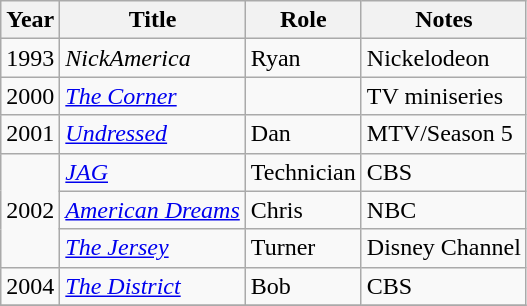<table class="wikitable sortable">
<tr>
<th>Year</th>
<th>Title</th>
<th>Role</th>
<th class="unsortable">Notes</th>
</tr>
<tr>
<td>1993</td>
<td><em>NickAmerica</em></td>
<td>Ryan</td>
<td>Nickelodeon</td>
</tr>
<tr>
<td>2000</td>
<td><em><a href='#'>The Corner</a></em></td>
<td></td>
<td>TV miniseries</td>
</tr>
<tr>
<td>2001</td>
<td><em><a href='#'>Undressed</a></em></td>
<td>Dan</td>
<td>MTV/Season 5</td>
</tr>
<tr>
<td rowspan="3">2002</td>
<td><em><a href='#'>JAG</a></em></td>
<td>Technician</td>
<td>CBS</td>
</tr>
<tr>
<td><em><a href='#'>American Dreams</a></em></td>
<td>Chris</td>
<td>NBC</td>
</tr>
<tr>
<td><em><a href='#'>The Jersey</a></em></td>
<td>Turner</td>
<td>Disney Channel</td>
</tr>
<tr>
<td>2004</td>
<td><em><a href='#'>The District</a></em></td>
<td>Bob</td>
<td>CBS</td>
</tr>
<tr>
</tr>
</table>
